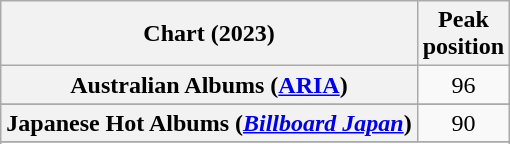<table class="wikitable sortable plainrowheaders" style="text-align:center">
<tr>
<th scope="col">Chart (2023)</th>
<th scope="col">Peak<br>position</th>
</tr>
<tr>
<th scope="row">Australian Albums (<a href='#'>ARIA</a>)</th>
<td>96</td>
</tr>
<tr>
</tr>
<tr>
</tr>
<tr>
</tr>
<tr>
</tr>
<tr>
</tr>
<tr>
</tr>
<tr>
</tr>
<tr>
</tr>
<tr>
<th scope="row">Japanese Hot Albums (<em><a href='#'>Billboard Japan</a></em>)</th>
<td>90</td>
</tr>
<tr>
</tr>
<tr>
</tr>
<tr>
</tr>
<tr>
</tr>
<tr>
</tr>
<tr>
</tr>
</table>
